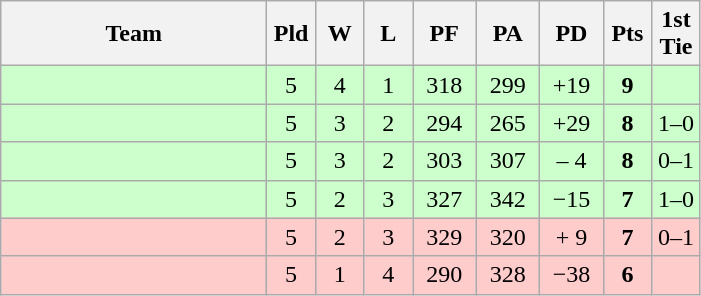<table class="wikitable" style="text-align:center;">
<tr>
<th width=170>Team</th>
<th width=25>Pld</th>
<th width=25>W</th>
<th width=25>L</th>
<th width=35>PF</th>
<th width=35>PA</th>
<th width=35>PD</th>
<th width=25>Pts</th>
<th width=25>1st Tie</th>
</tr>
<tr style="background: #ccffcc;">
<td align="left"></td>
<td>5</td>
<td>4</td>
<td>1</td>
<td>318</td>
<td>299</td>
<td>+19</td>
<td><strong>9</strong></td>
<td></td>
</tr>
<tr style="background: #ccffcc;">
<td align="left"></td>
<td>5</td>
<td>3</td>
<td>2</td>
<td>294</td>
<td>265</td>
<td>+29</td>
<td><strong>8</strong></td>
<td>1–0</td>
</tr>
<tr style="background: #ccffcc;">
<td align="left"></td>
<td>5</td>
<td>3</td>
<td>2</td>
<td>303</td>
<td>307</td>
<td>– 4</td>
<td><strong>8</strong></td>
<td>0–1</td>
</tr>
<tr style="background: #ccffcc;">
<td align="left"></td>
<td>5</td>
<td>2</td>
<td>3</td>
<td>327</td>
<td>342</td>
<td>−15</td>
<td><strong>7</strong></td>
<td>1–0</td>
</tr>
<tr style="background: #ffcccc;">
<td align="left"></td>
<td>5</td>
<td>2</td>
<td>3</td>
<td>329</td>
<td>320</td>
<td>+ 9</td>
<td><strong>7</strong></td>
<td>0–1</td>
</tr>
<tr style="background: #ffcccc;">
<td align="left"></td>
<td>5</td>
<td>1</td>
<td>4</td>
<td>290</td>
<td>328</td>
<td>−38</td>
<td><strong>6</strong></td>
<td></td>
</tr>
</table>
